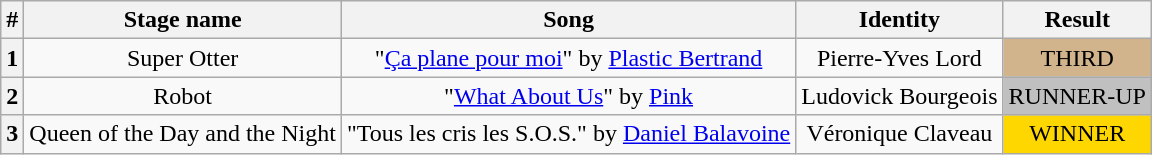<table class="wikitable plainrowheaders" style="text-align: center">
<tr>
<th>#</th>
<th>Stage name</th>
<th>Song</th>
<th>Identity</th>
<th>Result</th>
</tr>
<tr>
<th>1</th>
<td>Super Otter</td>
<td>"<a href='#'>Ça plane pour moi</a>" by <a href='#'>Plastic Bertrand</a></td>
<td>Pierre-Yves Lord</td>
<td bgcolor=tan>THIRD</td>
</tr>
<tr>
<th>2</th>
<td>Robot</td>
<td>"<a href='#'>What About Us</a>" by <a href='#'>Pink</a></td>
<td>Ludovick Bourgeois</td>
<td bgcolor=silver>RUNNER-UP</td>
</tr>
<tr>
<th>3</th>
<td>Queen of the Day and the Night</td>
<td>"Tous les cris les S.O.S." by <a href='#'>Daniel Balavoine</a></td>
<td>Véronique Claveau</td>
<td bgcolor=gold>WINNER</td>
</tr>
</table>
